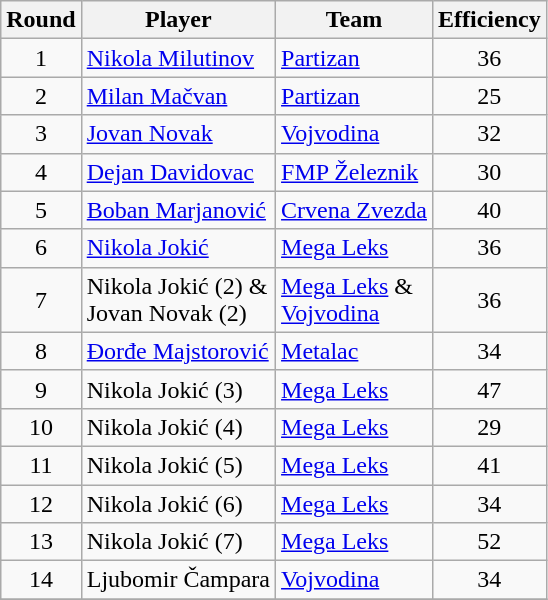<table class="wikitable sortable" style="text-align: center;">
<tr>
<th align="center">Round</th>
<th align="center">Player</th>
<th align="center">Team</th>
<th align="center">Efficiency</th>
</tr>
<tr>
<td>1</td>
<td align="left"> <a href='#'>Nikola Milutinov</a></td>
<td align="left"><a href='#'>Partizan</a></td>
<td>36</td>
</tr>
<tr>
<td>2</td>
<td align="left"> <a href='#'>Milan Mačvan</a></td>
<td align="left"><a href='#'>Partizan</a></td>
<td>25</td>
</tr>
<tr>
<td>3</td>
<td align="left"> <a href='#'>Jovan Novak</a></td>
<td align="left"><a href='#'>Vojvodina</a></td>
<td>32</td>
</tr>
<tr>
<td>4</td>
<td align="left"> <a href='#'>Dejan Davidovac</a></td>
<td align="left"><a href='#'>FMP Železnik</a></td>
<td>30</td>
</tr>
<tr>
<td>5</td>
<td align="left"> <a href='#'>Boban Marjanović</a></td>
<td align="left"><a href='#'>Crvena Zvezda</a></td>
<td>40</td>
</tr>
<tr>
<td>6</td>
<td align="left"> <a href='#'>Nikola Jokić</a></td>
<td align="left"><a href='#'>Mega Leks</a></td>
<td>36</td>
</tr>
<tr>
<td>7</td>
<td align="left"> Nikola Jokić (2) & <br> Jovan Novak (2)</td>
<td align="left"><a href='#'>Mega Leks</a> & <br><a href='#'>Vojvodina</a></td>
<td>36</td>
</tr>
<tr>
<td>8</td>
<td align="left"> <a href='#'>Đorđe Majstorović</a></td>
<td align="left"><a href='#'>Metalac</a></td>
<td>34</td>
</tr>
<tr>
<td>9</td>
<td align="left"> Nikola Jokić (3)</td>
<td align="left"><a href='#'>Mega Leks</a></td>
<td>47</td>
</tr>
<tr>
<td>10</td>
<td align="left"> Nikola Jokić (4)</td>
<td align="left"><a href='#'>Mega Leks</a></td>
<td>29</td>
</tr>
<tr>
<td>11</td>
<td align="left"> Nikola Jokić (5)</td>
<td align="left"><a href='#'>Mega Leks</a></td>
<td>41</td>
</tr>
<tr>
<td>12</td>
<td align="left"> Nikola Jokić (6)</td>
<td align="left"><a href='#'>Mega Leks</a></td>
<td>34</td>
</tr>
<tr>
<td>13</td>
<td align="left"> Nikola Jokić (7)</td>
<td align="left"><a href='#'>Mega Leks</a></td>
<td>52</td>
</tr>
<tr>
<td>14</td>
<td align="left"> Ljubomir Čampara</td>
<td align="left"><a href='#'>Vojvodina</a></td>
<td>34</td>
</tr>
<tr>
</tr>
</table>
